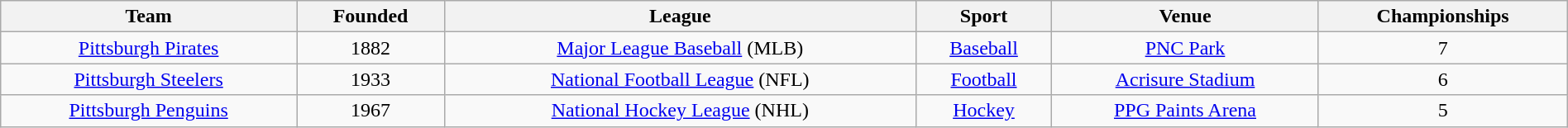<table class="wikitable" style="text-align:center; width:100%;">
<tr>
<th scope="col">Team</th>
<th scope="col">Founded</th>
<th scope="col">League</th>
<th scope="col">Sport</th>
<th scope="col">Venue</th>
<th scope="col">Championships</th>
</tr>
<tr>
<td><a href='#'>Pittsburgh Pirates</a></td>
<td>1882</td>
<td><a href='#'>Major League Baseball</a> (MLB)</td>
<td><a href='#'>Baseball</a></td>
<td><a href='#'>PNC Park</a></td>
<td>7</td>
</tr>
<tr>
<td><a href='#'>Pittsburgh Steelers</a></td>
<td>1933</td>
<td><a href='#'>National Football League</a> (NFL)</td>
<td><a href='#'>Football</a></td>
<td><a href='#'>Acrisure Stadium</a></td>
<td>6</td>
</tr>
<tr>
<td><a href='#'>Pittsburgh Penguins</a></td>
<td>1967</td>
<td><a href='#'>National Hockey League</a> (NHL)</td>
<td><a href='#'>Hockey</a></td>
<td><a href='#'>PPG Paints Arena</a></td>
<td>5</td>
</tr>
</table>
